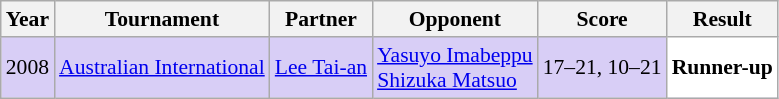<table class="sortable wikitable" style="font-size: 90%;">
<tr>
<th>Year</th>
<th>Tournament</th>
<th>Partner</th>
<th>Opponent</th>
<th>Score</th>
<th>Result</th>
</tr>
<tr style="background:#D8CEF6">
<td align="center">2008</td>
<td align="left"><a href='#'>Australian International</a></td>
<td align="left"> <a href='#'>Lee Tai-an</a></td>
<td align="left"> <a href='#'>Yasuyo Imabeppu</a> <br>  <a href='#'>Shizuka Matsuo</a></td>
<td align="left">17–21, 10–21</td>
<td style="text-align:left; background:white"> <strong>Runner-up</strong></td>
</tr>
</table>
